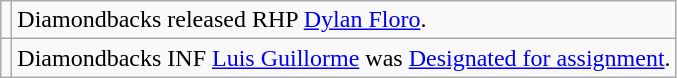<table class="wikitable">
<tr>
<td></td>
<td>Diamondbacks released RHP <a href='#'>Dylan Floro</a>.</td>
</tr>
<tr>
<td></td>
<td>Diamondbacks INF <a href='#'>Luis Guillorme</a> was <a href='#'>Designated for assignment</a>.</td>
</tr>
</table>
